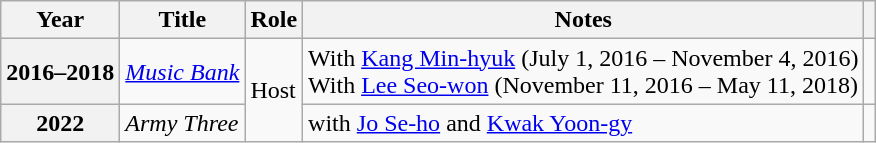<table class="wikitable plainrowheaders">
<tr>
<th scope="col">Year</th>
<th scope="col">Title</th>
<th scope="col">Role</th>
<th scope="col">Notes</th>
<th scope="col" class="unsortable"></th>
</tr>
<tr>
<th scope="row">2016–2018</th>
<td><em><a href='#'>Music Bank</a></em></td>
<td rowspan="2">Host</td>
<td>With <a href='#'>Kang Min-hyuk</a> (July 1, 2016 – November 4, 2016) <br> With <a href='#'>Lee Seo-won</a> (November 11, 2016 – May 11, 2018)</td>
<td style="text-align:center"></td>
</tr>
<tr>
<th scope="row">2022</th>
<td><em>Army Three</em></td>
<td>with <a href='#'>Jo Se-ho</a> and <a href='#'>Kwak Yoon-gy</a></td>
<td style="text-align:center"></td>
</tr>
</table>
